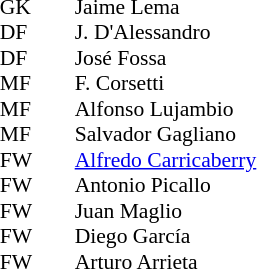<table cellspacing="0" cellpadding="0" style="font-size:90%; margin:0.2em auto;">
<tr>
<th width="25"></th>
<th width="25"></th>
</tr>
<tr>
<td>GK</td>
<td></td>
<td> Jaime Lema</td>
</tr>
<tr>
<td>DF</td>
<td></td>
<td> J. D'Alessandro</td>
</tr>
<tr>
<td>DF</td>
<td></td>
<td> José Fossa</td>
</tr>
<tr>
<td>MF</td>
<td></td>
<td> F. Corsetti</td>
</tr>
<tr>
<td>MF</td>
<td></td>
<td> Alfonso Lujambio</td>
</tr>
<tr>
<td>MF</td>
<td></td>
<td> Salvador Gagliano</td>
</tr>
<tr>
<td>FW</td>
<td></td>
<td> <a href='#'>Alfredo Carricaberry</a></td>
</tr>
<tr>
<td>FW</td>
<td></td>
<td> Antonio Picallo</td>
</tr>
<tr>
<td>FW</td>
<td></td>
<td> Juan Maglio</td>
</tr>
<tr>
<td>FW</td>
<td></td>
<td> Diego García</td>
</tr>
<tr>
<td>FW</td>
<td></td>
<td> Arturo Arrieta</td>
</tr>
</table>
